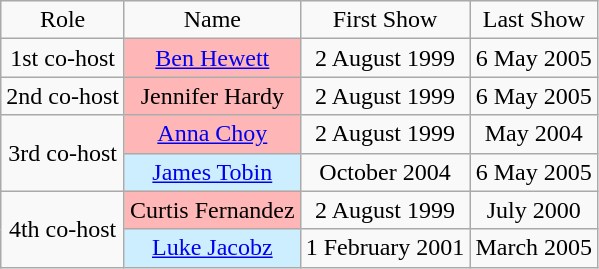<table class="wikitable" style="text-align:center">
<tr>
<td>Role</td>
<td>Name</td>
<td>First Show</td>
<td>Last Show</td>
</tr>
<tr>
<td rowspan="1">1st co-host</td>
<td style="background:#FFB6B6"><a href='#'>Ben Hewett</a></td>
<td>2 August 1999</td>
<td>6 May 2005</td>
</tr>
<tr>
<td rowspan="1">2nd co-host</td>
<td style="background:#FFB6B6">Jennifer Hardy</td>
<td>2 August 1999</td>
<td>6 May 2005</td>
</tr>
<tr>
<td rowspan="2">3rd co-host</td>
<td style="background:#FFB6B6"><a href='#'>Anna Choy</a></td>
<td>2 August 1999</td>
<td>May 2004</td>
</tr>
<tr>
<td style="background:#CCEEFF"><a href='#'>James Tobin</a></td>
<td>October 2004</td>
<td>6 May 2005</td>
</tr>
<tr>
<td rowspan="2">4th co-host</td>
<td style="background:#FFB6B6">Curtis Fernandez</td>
<td>2 August 1999</td>
<td>July 2000</td>
</tr>
<tr>
<td style="background:#CCEEFF"><a href='#'>Luke Jacobz</a></td>
<td>1 February 2001</td>
<td>March 2005</td>
</tr>
</table>
